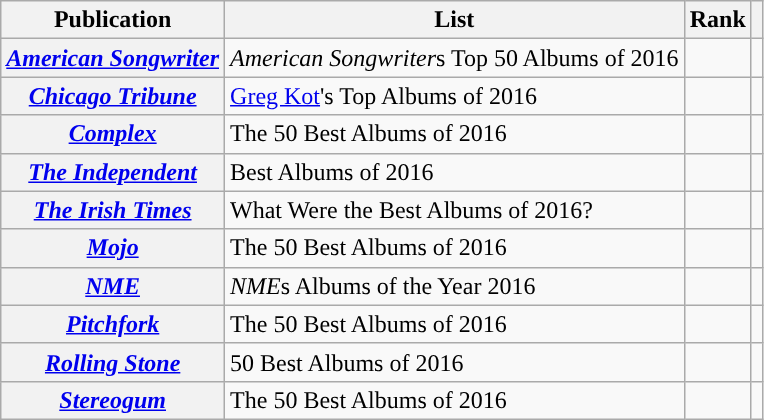<table class="wikitable sortable plainrowheaders" style="border:none; margin:0;">
<tr>
<th scope="col">Publication</th>
<th scope="col" class="unsortable">List</th>
<th scope="col" data-sort-type="number">Rank</th>
<th scope="col" class="unsortable"></th>
</tr>
<tr>
<th scope="row"><em><a href='#'>American Songwriter</a></em></th>
<td><em>American Songwriter</em>s Top 50 Albums of 2016</td>
<td></td>
<td></td>
</tr>
<tr>
<th scope="row"><em><a href='#'>Chicago Tribune</a></em></th>
<td><a href='#'>Greg Kot</a>'s Top Albums of 2016</td>
<td></td>
<td></td>
</tr>
<tr>
<th scope="row"><em><a href='#'>Complex</a></em></th>
<td>The 50 Best Albums of 2016</td>
<td></td>
<td></td>
</tr>
<tr>
<th scope="row"><em><a href='#'>The Independent</a></em></th>
<td>Best Albums of 2016</td>
<td></td>
<td></td>
</tr>
<tr>
<th scope="row"><em><a href='#'>The Irish Times</a></em></th>
<td>What Were the Best Albums of 2016?</td>
<td></td>
<td></td>
</tr>
<tr>
<th scope="row"><em><a href='#'>Mojo</a></em></th>
<td>The 50 Best Albums of 2016</td>
<td></td>
<td></td>
</tr>
<tr>
<th scope="row"><em><a href='#'>NME</a></em></th>
<td><em>NME</em>s Albums of the Year 2016</td>
<td></td>
<td></td>
</tr>
<tr>
<th scope="row"><em><a href='#'>Pitchfork</a></em></th>
<td>The 50 Best Albums of 2016</td>
<td></td>
<td></td>
</tr>
<tr>
<th scope="row"><em><a href='#'>Rolling Stone</a></em></th>
<td>50 Best Albums of 2016</td>
<td></td>
<td></td>
</tr>
<tr>
<th scope="row"><em><a href='#'>Stereogum</a></em></th>
<td>The 50 Best Albums of 2016</td>
<td></td>
<td></td>
</tr>
</table>
